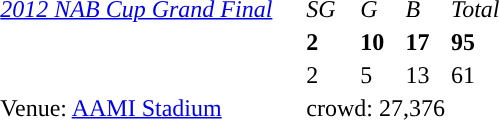<table style="margin-right:4px; margin-top:8px; float:right; border:1px No.">
<tr>
<td width=200><em><a href='#'>2012 NAB Cup Grand Final</a></em></td>
<td><em>SG</em></td>
<td><em>G</em></td>
<td><em>B</em></td>
<td><em>Total</em></td>
</tr>
<tr>
<td style="text-align:left"></td>
<td><strong>2</strong></td>
<td><strong>10</strong></td>
<td><strong>17</strong></td>
<td><strong>95</strong></td>
</tr>
<tr>
<td style="text-align:left"></td>
<td>2</td>
<td>5</td>
<td>13</td>
<td>61</td>
</tr>
<tr>
<td>Venue: <a href='#'>AAMI Stadium</a></td>
<td colspan=3>crowd:  27,376</td>
</tr>
</table>
